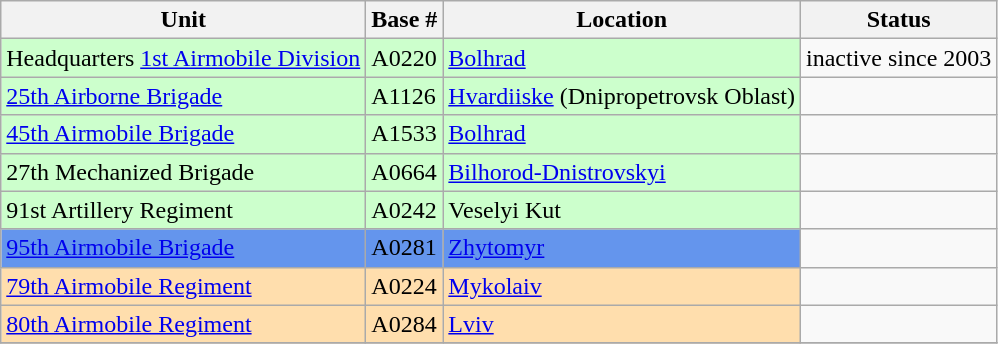<table class="wikitable">
<tr>
<th>Unit</th>
<th>Base #</th>
<th>Location</th>
<th>Status</th>
</tr>
<tr>
<td bgcolor=#ccffcc>Headquarters <a href='#'>1st Airmobile Division</a></td>
<td bgcolor=#ccffcc>А0220</td>
<td bgcolor=#ccffcc><a href='#'>Bolhrad</a></td>
<td>inactive since 2003</td>
</tr>
<tr>
<td bgcolor=#ccffcc><a href='#'>25th Airborne Brigade</a></td>
<td bgcolor=#ccffcc>А1126</td>
<td bgcolor=#ccffcc><a href='#'>Hvardiiske</a> (Dnipropetrovsk Oblast)</td>
<td></td>
</tr>
<tr>
<td bgcolor=#ccffcc><a href='#'>45th Airmobile Brigade</a></td>
<td bgcolor=#ccffcc>А1533</td>
<td bgcolor=#ccffcc><a href='#'>Bolhrad</a></td>
<td></td>
</tr>
<tr>
<td bgcolor=#ccffcc>27th Mechanized Brigade</td>
<td bgcolor=#ccffcc>А0664</td>
<td bgcolor=#ccffcc><a href='#'>Bilhorod-Dnistrovskyi</a></td>
<td></td>
</tr>
<tr>
<td bgcolor=#ccffcc>91st Artillery Regiment</td>
<td bgcolor=#ccffcc>А0242</td>
<td bgcolor=#ccffcc>Veselyi Kut</td>
<td></td>
</tr>
<tr>
<td bgcolor=#6495ED><a href='#'>95th Airmobile Brigade</a></td>
<td bgcolor=#6495ED>А0281</td>
<td bgcolor=#6495ED><a href='#'>Zhytomyr</a></td>
<td></td>
</tr>
<tr>
<td bgcolor=#FFDEAD><a href='#'>79th Airmobile Regiment</a></td>
<td bgcolor=#FFDEAD>А0224</td>
<td bgcolor=#FFDEAD><a href='#'>Mykolaiv</a></td>
<td></td>
</tr>
<tr>
<td bgcolor=#FFDEAD><a href='#'>80th Airmobile Regiment</a></td>
<td bgcolor=#FFDEAD>А0284</td>
<td bgcolor=#FFDEAD><a href='#'>Lviv</a></td>
<td></td>
</tr>
<tr>
</tr>
</table>
